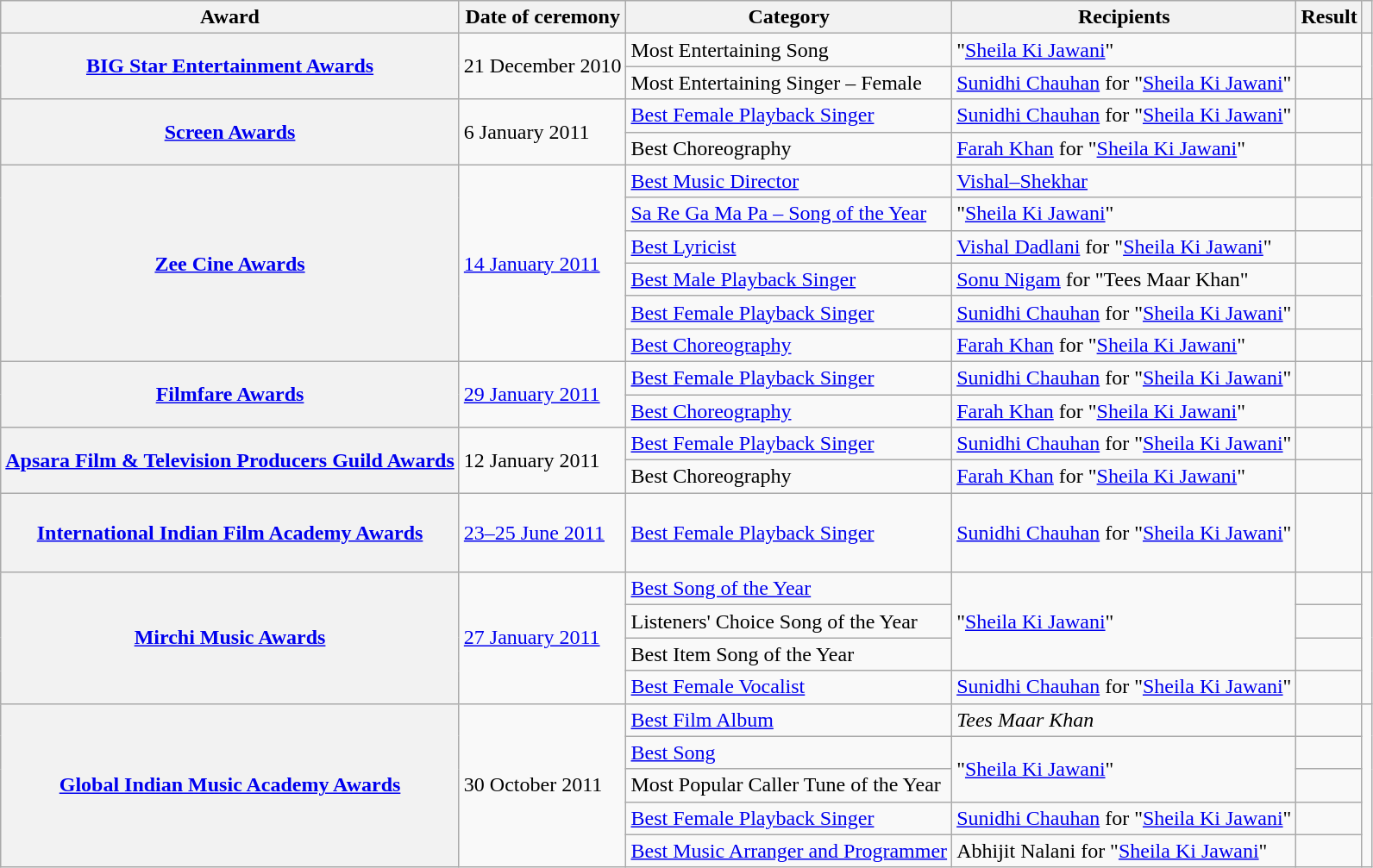<table class="wikitable plainrowheaders sortable">
<tr>
<th scope="col">Award</th>
<th scope="col">Date of ceremony</th>
<th scope="col">Category</th>
<th scope="col">Recipients</th>
<th scope="col">Result</th>
<th scope="col" class="unsortable"></th>
</tr>
<tr>
<th rowspan="2" scope="row"><a href='#'>BIG Star Entertainment Awards</a></th>
<td rowspan="2">21 December 2010</td>
<td>Most Entertaining Song</td>
<td>"<a href='#'>Sheila Ki Jawani</a>"</td>
<td></td>
<td rowspan="2" style="text-align:center;"><br></td>
</tr>
<tr>
<td>Most Entertaining Singer – Female</td>
<td><a href='#'>Sunidhi Chauhan</a> for "<a href='#'>Sheila Ki Jawani</a>"</td>
<td></td>
</tr>
<tr>
<th rowspan="2" scope="row"><a href='#'>Screen Awards</a></th>
<td rowspan="2">6 January 2011</td>
<td><a href='#'>Best Female Playback Singer</a></td>
<td><a href='#'>Sunidhi Chauhan</a> for "<a href='#'>Sheila Ki Jawani</a>"</td>
<td></td>
<td rowspan="2" style="text-align:center;"><br><br></td>
</tr>
<tr>
<td>Best Choreography</td>
<td><a href='#'>Farah Khan</a> for "<a href='#'>Sheila Ki Jawani</a>"</td>
<td></td>
</tr>
<tr>
<th rowspan="6" scope="row"><a href='#'>Zee Cine Awards</a></th>
<td rowspan="6"><a href='#'>14 January 2011</a></td>
<td><a href='#'>Best Music Director</a></td>
<td><a href='#'>Vishal–Shekhar</a></td>
<td></td>
<td rowspan="6" style="text-align:center;"><br><br></td>
</tr>
<tr>
<td><a href='#'>Sa Re Ga Ma Pa – Song of the Year</a></td>
<td>"<a href='#'>Sheila Ki Jawani</a>"</td>
<td></td>
</tr>
<tr>
<td><a href='#'>Best Lyricist</a></td>
<td><a href='#'>Vishal Dadlani</a> for "<a href='#'>Sheila Ki Jawani</a>"</td>
<td></td>
</tr>
<tr>
<td><a href='#'>Best Male Playback Singer</a></td>
<td><a href='#'>Sonu Nigam</a> for "Tees Maar Khan"</td>
<td></td>
</tr>
<tr>
<td><a href='#'>Best Female Playback Singer</a></td>
<td><a href='#'>Sunidhi Chauhan</a> for "<a href='#'>Sheila Ki Jawani</a>"</td>
<td></td>
</tr>
<tr>
<td><a href='#'>Best Choreography</a></td>
<td><a href='#'>Farah Khan</a> for "<a href='#'>Sheila Ki Jawani</a>"</td>
<td></td>
</tr>
<tr>
<th rowspan="2" scope="row"><a href='#'>Filmfare Awards</a></th>
<td rowspan="2"><a href='#'>29 January 2011</a></td>
<td><a href='#'>Best Female Playback Singer</a></td>
<td><a href='#'>Sunidhi Chauhan</a> for "<a href='#'>Sheila Ki Jawani</a>"</td>
<td></td>
<td rowspan="2" style="text-align:center;"><br><br></td>
</tr>
<tr>
<td><a href='#'>Best Choreography</a></td>
<td><a href='#'>Farah Khan</a> for "<a href='#'>Sheila Ki Jawani</a>"</td>
<td></td>
</tr>
<tr>
<th rowspan="2" scope="row"><a href='#'>Apsara Film & Television Producers Guild Awards</a></th>
<td rowspan="2">12 January 2011</td>
<td><a href='#'>Best Female Playback Singer</a></td>
<td><a href='#'>Sunidhi Chauhan</a> for "<a href='#'>Sheila Ki Jawani</a>"</td>
<td></td>
<td rowspan="2" style="text-align:center;"><br><br></td>
</tr>
<tr>
<td>Best Choreography</td>
<td><a href='#'>Farah Khan</a> for "<a href='#'>Sheila Ki Jawani</a>"</td>
<td></td>
</tr>
<tr>
<th scope="row"><a href='#'>International Indian Film Academy Awards</a></th>
<td><a href='#'>23–25 June 2011</a></td>
<td><a href='#'>Best Female Playback Singer</a></td>
<td><a href='#'>Sunidhi Chauhan</a> for "<a href='#'>Sheila Ki Jawani</a>"</td>
<td></td>
<td style="text-align:center;"><br><br><br></td>
</tr>
<tr>
<th rowspan="4" scope="row"><a href='#'>Mirchi Music Awards</a></th>
<td rowspan="4"><a href='#'>27 January 2011</a></td>
<td><a href='#'>Best Song of the Year</a></td>
<td rowspan="3">"<a href='#'>Sheila Ki Jawani</a>"</td>
<td></td>
<td rowspan="4" style="text-align:center;"><br><br><br><br></td>
</tr>
<tr>
<td>Listeners' Choice Song of the Year</td>
<td></td>
</tr>
<tr>
<td>Best Item Song of the Year</td>
<td></td>
</tr>
<tr>
<td><a href='#'>Best Female Vocalist</a></td>
<td><a href='#'>Sunidhi Chauhan</a> for "<a href='#'>Sheila Ki Jawani</a>"</td>
<td></td>
</tr>
<tr>
<th rowspan="5" scope="row"><a href='#'>Global Indian Music Academy Awards</a></th>
<td rowspan="5">30 October 2011</td>
<td><a href='#'>Best Film Album</a></td>
<td><em>Tees Maar Khan</em></td>
<td></td>
<td rowspan="5" style="text-align:center;"><br><br></td>
</tr>
<tr>
<td><a href='#'>Best Song</a></td>
<td rowspan="2">"<a href='#'>Sheila Ki Jawani</a>"</td>
<td></td>
</tr>
<tr>
<td>Most Popular Caller Tune of the Year</td>
<td></td>
</tr>
<tr>
<td><a href='#'>Best Female Playback Singer</a></td>
<td><a href='#'>Sunidhi Chauhan</a> for "<a href='#'>Sheila Ki Jawani</a>"</td>
<td></td>
</tr>
<tr>
<td><a href='#'>Best Music Arranger and Programmer</a></td>
<td>Abhijit Nalani for "<a href='#'>Sheila Ki Jawani</a>"</td>
<td></td>
</tr>
</table>
